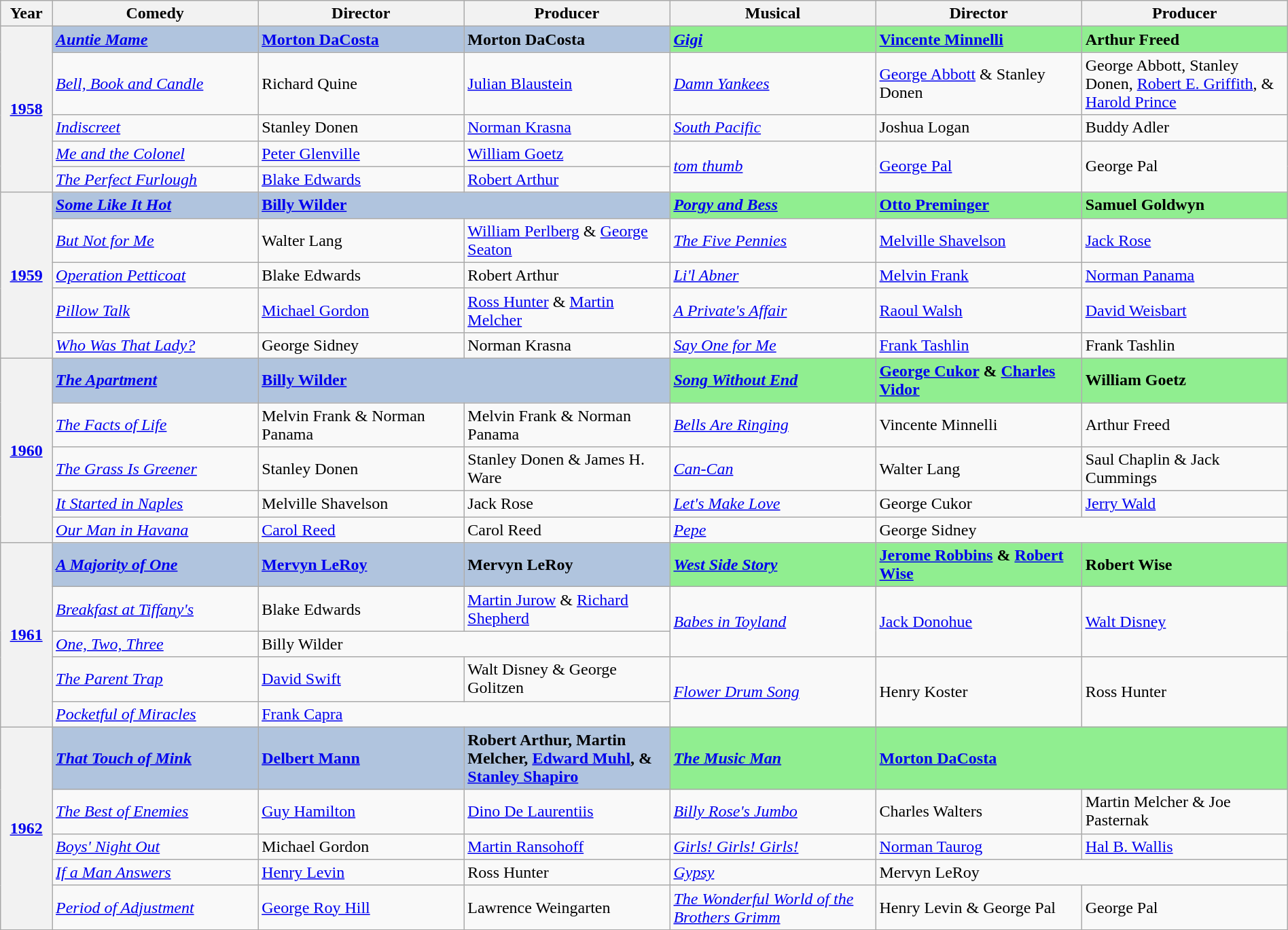<table class="wikitable" style="width:100%; text-align:left">
<tr>
<th style="width:4%;">Year</th>
<th style="width:16%;">Comedy</th>
<th style="width:16%;">Director</th>
<th style="width:16%;">Producer</th>
<th style="width:16%;">Musical</th>
<th style="width:16%;">Director</th>
<th style="width:16%;">Producer</th>
</tr>
<tr>
<th rowspan="5" style="text-align:center;"><a href='#'>1958</a></th>
<td style="background:#b0c4de; text-align:left;"><strong><em><a href='#'>Auntie Mame</a></em></strong></td>
<td style="background:#B0C4DE;"><strong><a href='#'>Morton DaCosta</a></strong></td>
<td style="background:#B0C4DE;"><strong>Morton DaCosta</strong></td>
<td style="background:#90ee90; text-align:left;"><strong><em><a href='#'>Gigi</a></em></strong></td>
<td style="background:#90EE90;"><strong><a href='#'>Vincente Minnelli</a></strong></td>
<td style="background:#90EE90;"><strong>Arthur Freed</strong></td>
</tr>
<tr>
<td style="text-align:left;"><em><a href='#'>Bell, Book and Candle</a></em></td>
<td>Richard Quine</td>
<td><a href='#'>Julian Blaustein</a></td>
<td><em><a href='#'>Damn Yankees</a></em></td>
<td><a href='#'>George Abbott</a> & Stanley Donen</td>
<td>George Abbott, Stanley Donen, <a href='#'>Robert E. Griffith</a>, & <a href='#'>Harold Prince</a></td>
</tr>
<tr>
<td style="text-align:left;"><em><a href='#'>Indiscreet</a></em></td>
<td>Stanley Donen</td>
<td><a href='#'>Norman Krasna</a></td>
<td><em><a href='#'>South Pacific</a></em></td>
<td>Joshua Logan</td>
<td>Buddy Adler</td>
</tr>
<tr>
<td style="text-align:left;"><em><a href='#'>Me and the Colonel</a></em></td>
<td><a href='#'>Peter Glenville</a></td>
<td><a href='#'>William Goetz</a></td>
<td rowspan=2><em><a href='#'>tom thumb</a></em></td>
<td rowspan=2><a href='#'>George Pal</a></td>
<td rowspan=2>George Pal</td>
</tr>
<tr>
<td style="text-align:left;"><em><a href='#'>The Perfect Furlough</a></em></td>
<td><a href='#'>Blake Edwards</a></td>
<td><a href='#'>Robert Arthur</a></td>
</tr>
<tr>
<th rowspan="5" style="text-align:center;"><a href='#'>1959</a></th>
<td style="background:#b0c4de; text-align:left;"><strong><em><a href='#'>Some Like It Hot</a></em></strong></td>
<td colspan="2" style="background:#B0C4DE;"><strong><a href='#'>Billy Wilder</a></strong></td>
<td style="background:#90ee90; text-align:left;"><strong><em><a href='#'>Porgy and Bess</a></em></strong></td>
<td style="background:#90EE90;"><strong><a href='#'>Otto Preminger</a></strong></td>
<td style="background:#90EE90;"><strong>Samuel Goldwyn</strong></td>
</tr>
<tr>
<td style="text-align:left;"><em><a href='#'>But Not for Me</a></em></td>
<td>Walter Lang</td>
<td><a href='#'>William Perlberg</a> & <a href='#'>George Seaton</a></td>
<td><em><a href='#'>The Five Pennies</a></em></td>
<td><a href='#'>Melville Shavelson</a></td>
<td><a href='#'>Jack Rose</a></td>
</tr>
<tr>
<td style="text-align:left;"><em><a href='#'>Operation Petticoat</a></em></td>
<td>Blake Edwards</td>
<td>Robert Arthur</td>
<td><em><a href='#'>Li'l Abner</a></em></td>
<td><a href='#'>Melvin Frank</a></td>
<td><a href='#'>Norman Panama</a></td>
</tr>
<tr>
<td style="text-align:left;"><em><a href='#'>Pillow Talk</a></em></td>
<td><a href='#'>Michael Gordon</a></td>
<td><a href='#'>Ross Hunter</a> & <a href='#'>Martin Melcher</a></td>
<td><em><a href='#'>A Private's Affair</a></em></td>
<td><a href='#'>Raoul Walsh</a></td>
<td><a href='#'>David Weisbart</a></td>
</tr>
<tr>
<td style="text-align:left;"><em><a href='#'>Who Was That Lady?</a></em></td>
<td>George Sidney</td>
<td>Norman Krasna</td>
<td><em><a href='#'>Say One for Me</a></em></td>
<td><a href='#'>Frank Tashlin</a></td>
<td>Frank Tashlin</td>
</tr>
<tr>
<th rowspan="5" style="text-align:center;"><a href='#'>1960</a></th>
<td style="background:#b0c4de; text-align:left;"><strong><em><a href='#'>The Apartment</a></em></strong></td>
<td colspan="2" style="background:#B0C4DE;"><strong><a href='#'>Billy Wilder</a></strong></td>
<td style="background:#90ee90; text-align:left;"><strong><em><a href='#'>Song Without End</a></em></strong></td>
<td style="background:#90EE90;"><strong><a href='#'>George Cukor</a> & <a href='#'>Charles Vidor</a></strong></td>
<td style="background:#90EE90;"><strong>William Goetz</strong></td>
</tr>
<tr>
<td style="text-align:left;"><em><a href='#'>The Facts of Life</a></em></td>
<td>Melvin Frank & Norman Panama</td>
<td>Melvin Frank & Norman Panama</td>
<td><em><a href='#'>Bells Are Ringing</a></em></td>
<td>Vincente Minnelli</td>
<td>Arthur Freed</td>
</tr>
<tr>
<td style="text-align:left;"><em><a href='#'>The Grass Is Greener</a></em></td>
<td>Stanley Donen</td>
<td>Stanley Donen & James H. Ware</td>
<td><em><a href='#'>Can-Can</a></em></td>
<td>Walter Lang</td>
<td>Saul Chaplin & Jack Cummings</td>
</tr>
<tr>
<td style="text-align:left;"><em><a href='#'>It Started in Naples</a></em></td>
<td>Melville Shavelson</td>
<td>Jack Rose</td>
<td><em><a href='#'>Let's Make Love</a></em></td>
<td>George Cukor</td>
<td><a href='#'>Jerry Wald</a></td>
</tr>
<tr>
<td style="text-align:left;"><em><a href='#'>Our Man in Havana</a></em></td>
<td><a href='#'>Carol Reed</a></td>
<td>Carol Reed</td>
<td><em><a href='#'>Pepe</a></em></td>
<td colspan="2">George Sidney</td>
</tr>
<tr>
<th rowspan="5" style="text-align:center;"><a href='#'>1961</a></th>
<td style="background:#b0c4de; text-align:left;"><strong><em><a href='#'>A Majority of One</a></em></strong></td>
<td style="background:#B0C4DE;"><strong><a href='#'>Mervyn LeRoy</a></strong></td>
<td style="background:#B0C4DE;"><strong>Mervyn LeRoy</strong></td>
<td style="background:#90ee90; text-align:left;"><strong><em><a href='#'>West Side Story</a></em></strong></td>
<td style="background:#90EE90;"><strong><a href='#'>Jerome Robbins</a> & <a href='#'>Robert Wise</a></strong></td>
<td style="background:#90EE90;"><strong>Robert Wise</strong></td>
</tr>
<tr>
<td style="text-align:left;"><em><a href='#'>Breakfast at Tiffany's</a></em></td>
<td>Blake Edwards</td>
<td><a href='#'>Martin Jurow</a> & <a href='#'>Richard Shepherd</a></td>
<td rowspan=2><em><a href='#'>Babes in Toyland</a></em></td>
<td rowspan=2><a href='#'>Jack Donohue</a></td>
<td rowspan=2><a href='#'>Walt Disney</a></td>
</tr>
<tr>
<td style="text-align:left;"><em><a href='#'>One, Two, Three</a></em></td>
<td colspan="2">Billy Wilder</td>
</tr>
<tr>
<td style="text-align:left;"><em><a href='#'>The Parent Trap</a></em></td>
<td><a href='#'>David Swift</a></td>
<td>Walt Disney & George Golitzen</td>
<td rowspan=2><em><a href='#'>Flower Drum Song</a></em></td>
<td rowspan=2>Henry Koster</td>
<td rowspan=2>Ross Hunter</td>
</tr>
<tr>
<td style="text-align:left;"><em><a href='#'>Pocketful of Miracles</a></em></td>
<td colspan="2"><a href='#'>Frank Capra</a></td>
</tr>
<tr>
<th rowspan="5" style="text-align:center;"><a href='#'>1962</a></th>
<td style="background:#b0c4de; text-align:left;"><strong><em><a href='#'>That Touch of Mink</a></em></strong></td>
<td style="background:#B0C4DE;"><strong><a href='#'>Delbert Mann</a></strong></td>
<td style="background:#B0C4DE;"><strong>Robert Arthur, Martin Melcher, <a href='#'>Edward Muhl</a>, & <a href='#'>Stanley Shapiro</a></strong></td>
<td style="background:#90ee90; text-align:left;"><strong><em><a href='#'>The Music Man</a></em></strong></td>
<td colspan="2" style="background:#90EE90;"><strong><a href='#'>Morton DaCosta</a></strong></td>
</tr>
<tr>
<td style="text-align:left;"><em><a href='#'>The Best of Enemies</a></em></td>
<td><a href='#'>Guy Hamilton</a></td>
<td><a href='#'>Dino De Laurentiis</a></td>
<td><em><a href='#'>Billy Rose's Jumbo</a></em></td>
<td>Charles Walters</td>
<td>Martin Melcher & Joe Pasternak</td>
</tr>
<tr>
<td style="text-align:left;"><em><a href='#'>Boys' Night Out</a></em></td>
<td>Michael Gordon</td>
<td><a href='#'>Martin Ransohoff</a></td>
<td><em><a href='#'>Girls! Girls! Girls!</a></em></td>
<td><a href='#'>Norman Taurog</a></td>
<td><a href='#'>Hal B. Wallis</a></td>
</tr>
<tr>
<td style="text-align:left;"><em><a href='#'>If a Man Answers</a></em></td>
<td><a href='#'>Henry Levin</a></td>
<td>Ross Hunter</td>
<td><em><a href='#'>Gypsy</a></em></td>
<td colspan="2">Mervyn LeRoy</td>
</tr>
<tr>
<td style="text-align:left;"><em><a href='#'>Period of Adjustment</a></em></td>
<td><a href='#'>George Roy Hill</a></td>
<td>Lawrence Weingarten</td>
<td><em><a href='#'>The Wonderful World of the Brothers Grimm</a></em></td>
<td>Henry Levin & George Pal</td>
<td>George Pal</td>
</tr>
</table>
